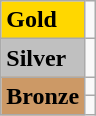<table class="wikitable">
<tr>
<td bgcolor="gold"><strong>Gold</strong></td>
<td></td>
</tr>
<tr>
<td bgcolor="silver"><strong>Silver</strong></td>
<td></td>
</tr>
<tr>
<td rowspan="2" bgcolor="#cc9966"><strong>Bronze</strong></td>
<td></td>
</tr>
<tr>
<td></td>
</tr>
</table>
